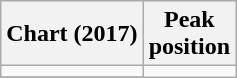<table class="wikitable">
<tr>
<th>Chart (2017)</th>
<th>Peak<br>position</th>
</tr>
<tr>
<td></td>
</tr>
<tr>
</tr>
</table>
